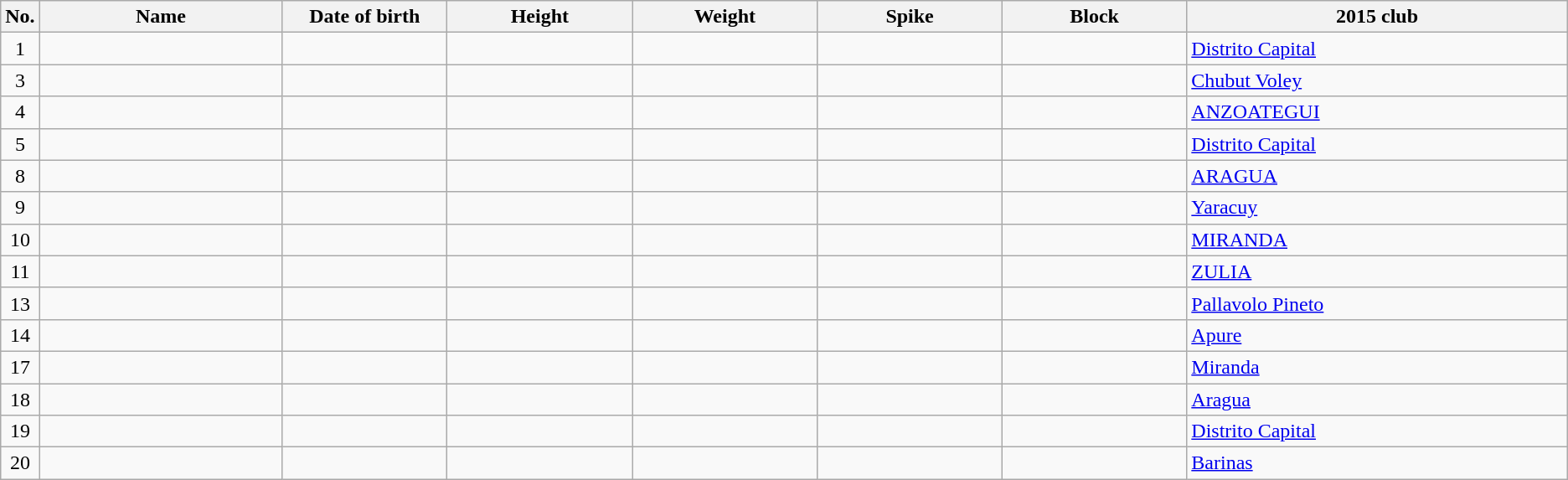<table class="wikitable sortable" style="font-size:100%; text-align:center;">
<tr>
<th>No.</th>
<th style="width:12em">Name</th>
<th style="width:8em">Date of birth</th>
<th style="width:9em">Height</th>
<th style="width:9em">Weight</th>
<th style="width:9em">Spike</th>
<th style="width:9em">Block</th>
<th style="width:19em">2015 club</th>
</tr>
<tr>
<td>1</td>
<td align=left></td>
<td align=right></td>
<td></td>
<td></td>
<td></td>
<td></td>
<td align=left><a href='#'>Distrito Capital</a></td>
</tr>
<tr>
<td>3</td>
<td align=left></td>
<td align=right></td>
<td></td>
<td></td>
<td></td>
<td></td>
<td align=left><a href='#'>Chubut Voley</a></td>
</tr>
<tr>
<td>4</td>
<td align=left></td>
<td align=right></td>
<td></td>
<td></td>
<td></td>
<td></td>
<td align=left><a href='#'>ANZOATEGUI</a></td>
</tr>
<tr>
<td>5</td>
<td align=left></td>
<td align=right></td>
<td></td>
<td></td>
<td></td>
<td></td>
<td align=left><a href='#'>Distrito Capital</a></td>
</tr>
<tr>
<td>8</td>
<td align=left></td>
<td align=right></td>
<td></td>
<td></td>
<td></td>
<td></td>
<td align=left><a href='#'>ARAGUA</a></td>
</tr>
<tr>
<td>9</td>
<td align=left></td>
<td align=right></td>
<td></td>
<td></td>
<td></td>
<td></td>
<td align=left><a href='#'>Yaracuy</a></td>
</tr>
<tr>
<td>10</td>
<td align=left></td>
<td align=right></td>
<td></td>
<td></td>
<td></td>
<td></td>
<td align=left><a href='#'>MIRANDA</a></td>
</tr>
<tr>
<td>11</td>
<td align=left></td>
<td align=right></td>
<td></td>
<td></td>
<td></td>
<td></td>
<td align=left><a href='#'>ZULIA</a></td>
</tr>
<tr>
<td>13</td>
<td align=left></td>
<td align=right></td>
<td></td>
<td></td>
<td></td>
<td></td>
<td align=left><a href='#'>Pallavolo Pineto</a></td>
</tr>
<tr>
<td>14</td>
<td align=left></td>
<td align=right></td>
<td></td>
<td></td>
<td></td>
<td></td>
<td align=left><a href='#'>Apure</a></td>
</tr>
<tr>
<td>17</td>
<td align=left></td>
<td align=right></td>
<td></td>
<td></td>
<td></td>
<td></td>
<td align=left><a href='#'>Miranda</a></td>
</tr>
<tr>
<td>18</td>
<td align=left></td>
<td align=right></td>
<td></td>
<td></td>
<td></td>
<td></td>
<td align=left><a href='#'>Aragua</a></td>
</tr>
<tr>
<td>19</td>
<td align=left></td>
<td align=right></td>
<td></td>
<td></td>
<td></td>
<td></td>
<td align=left><a href='#'>Distrito Capital</a></td>
</tr>
<tr>
<td>20</td>
<td align=left></td>
<td align=right></td>
<td></td>
<td></td>
<td></td>
<td></td>
<td align=left><a href='#'>Barinas</a></td>
</tr>
</table>
